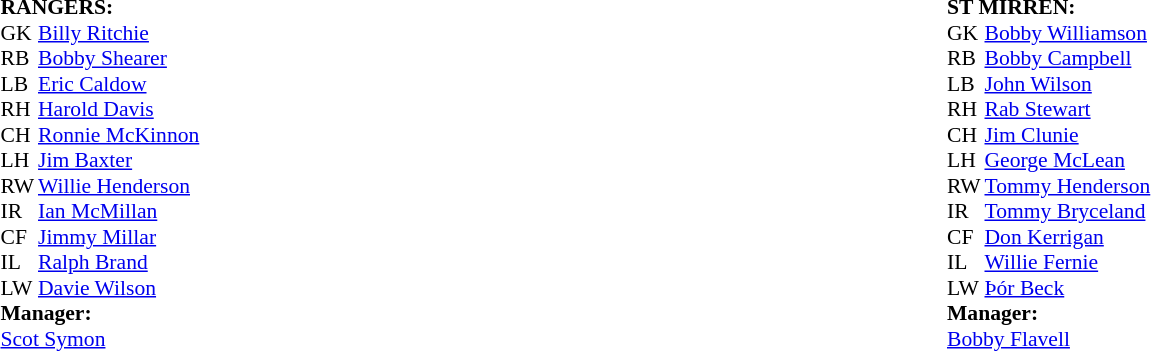<table width="100%">
<tr>
<td valign="top" width="50%"><br><table style="font-size: 90%" cellspacing="0" cellpadding="0">
<tr>
<td colspan="4"><strong>RANGERS:</strong></td>
</tr>
<tr>
<th width="25"></th>
<th width="150"></th>
</tr>
<tr>
<td>GK</td>
<td> <a href='#'>Billy Ritchie</a></td>
</tr>
<tr>
<td>RB</td>
<td> <a href='#'>Bobby Shearer</a></td>
</tr>
<tr>
<td>LB</td>
<td> <a href='#'>Eric Caldow</a></td>
</tr>
<tr>
<td>RH</td>
<td> <a href='#'>Harold Davis</a></td>
</tr>
<tr>
<td>CH</td>
<td> <a href='#'>Ronnie McKinnon</a></td>
</tr>
<tr>
<td>LH</td>
<td> <a href='#'>Jim Baxter</a></td>
</tr>
<tr>
<td>RW</td>
<td> <a href='#'>Willie Henderson</a></td>
</tr>
<tr>
<td>IR</td>
<td> <a href='#'>Ian McMillan</a></td>
</tr>
<tr>
<td>CF</td>
<td> <a href='#'>Jimmy Millar</a></td>
</tr>
<tr>
<td>IL</td>
<td> <a href='#'>Ralph Brand</a></td>
</tr>
<tr>
<td>LW</td>
<td> <a href='#'>Davie Wilson</a></td>
</tr>
<tr>
<td colspan=4><strong>Manager:</strong></td>
</tr>
<tr>
<td colspan="4"> <a href='#'>Scot Symon</a></td>
</tr>
</table>
</td>
<td valign="top" width="50%"><br><table style="font-size: 90%" cellspacing="0" cellpadding="0">
<tr>
<td colspan="4"><strong>ST MIRREN:</strong></td>
</tr>
<tr>
<th width="25"></th>
<th width="150"></th>
</tr>
<tr>
<td>GK</td>
<td> <a href='#'>Bobby Williamson</a></td>
</tr>
<tr>
<td>RB</td>
<td> <a href='#'>Bobby Campbell</a></td>
</tr>
<tr>
<td>LB</td>
<td> <a href='#'>John Wilson</a></td>
</tr>
<tr>
<td>RH</td>
<td> <a href='#'>Rab Stewart</a></td>
</tr>
<tr>
<td>CH</td>
<td> <a href='#'>Jim Clunie</a></td>
</tr>
<tr>
<td>LH</td>
<td> <a href='#'>George McLean</a></td>
</tr>
<tr>
<td>RW</td>
<td> <a href='#'>Tommy Henderson</a></td>
</tr>
<tr>
<td>IR</td>
<td> <a href='#'>Tommy Bryceland</a></td>
</tr>
<tr>
<td>CF</td>
<td> <a href='#'>Don Kerrigan</a></td>
</tr>
<tr>
<td>IL</td>
<td> <a href='#'>Willie Fernie</a></td>
</tr>
<tr>
<td>LW</td>
<td> <a href='#'>Þór Beck</a></td>
</tr>
<tr>
<td colspan=4><strong>Manager:</strong></td>
</tr>
<tr>
<td colspan="4"> <a href='#'>Bobby Flavell</a></td>
</tr>
</table>
</td>
</tr>
</table>
